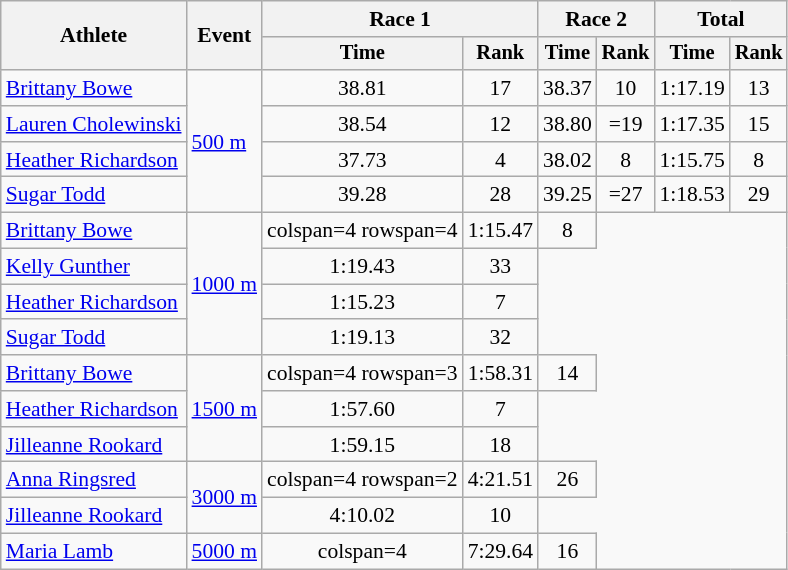<table class=wikitable style=font-size:90%;text-align:center>
<tr>
<th rowspan=2>Athlete</th>
<th rowspan=2>Event</th>
<th colspan=2>Race 1</th>
<th colspan=2>Race 2</th>
<th colspan=2>Total</th>
</tr>
<tr style=font-size:95%>
<th>Time</th>
<th>Rank</th>
<th>Time</th>
<th>Rank</th>
<th>Time</th>
<th>Rank</th>
</tr>
<tr>
<td align=left><a href='#'>Brittany Bowe</a></td>
<td align=left rowspan=4><a href='#'>500 m</a></td>
<td>38.81</td>
<td>17</td>
<td>38.37</td>
<td>10</td>
<td>1:17.19</td>
<td>13</td>
</tr>
<tr>
<td align=left><a href='#'>Lauren Cholewinski</a></td>
<td>38.54</td>
<td>12</td>
<td>38.80</td>
<td>=19</td>
<td>1:17.35</td>
<td>15</td>
</tr>
<tr>
<td align=left><a href='#'>Heather Richardson</a></td>
<td>37.73</td>
<td>4</td>
<td>38.02</td>
<td>8</td>
<td>1:15.75</td>
<td>8</td>
</tr>
<tr>
<td align=left><a href='#'>Sugar Todd</a></td>
<td>39.28</td>
<td>28</td>
<td>39.25</td>
<td>=27</td>
<td>1:18.53</td>
<td>29</td>
</tr>
<tr>
<td align=left><a href='#'>Brittany Bowe</a></td>
<td align=left rowspan=4><a href='#'>1000 m</a></td>
<td>colspan=4 rowspan=4 </td>
<td>1:15.47</td>
<td>8</td>
</tr>
<tr>
<td align=left><a href='#'>Kelly Gunther</a></td>
<td>1:19.43</td>
<td>33</td>
</tr>
<tr>
<td align=left><a href='#'>Heather Richardson</a></td>
<td>1:15.23</td>
<td>7</td>
</tr>
<tr>
<td align=left><a href='#'>Sugar Todd</a></td>
<td>1:19.13</td>
<td>32</td>
</tr>
<tr>
<td align=left><a href='#'>Brittany Bowe</a></td>
<td align=left rowspan=3><a href='#'>1500 m</a></td>
<td>colspan=4 rowspan=3 </td>
<td>1:58.31</td>
<td>14</td>
</tr>
<tr>
<td align=left><a href='#'>Heather Richardson</a></td>
<td>1:57.60</td>
<td>7</td>
</tr>
<tr>
<td align=left><a href='#'>Jilleanne Rookard</a></td>
<td>1:59.15</td>
<td>18</td>
</tr>
<tr>
<td align=left><a href='#'>Anna Ringsred</a></td>
<td align=left rowspan=2><a href='#'>3000 m</a></td>
<td>colspan=4 rowspan=2 </td>
<td>4:21.51</td>
<td>26</td>
</tr>
<tr>
<td align=left><a href='#'>Jilleanne Rookard</a></td>
<td>4:10.02</td>
<td>10</td>
</tr>
<tr>
<td align=left><a href='#'>Maria Lamb</a></td>
<td align=left><a href='#'>5000 m</a></td>
<td>colspan=4 </td>
<td>7:29.64</td>
<td>16</td>
</tr>
</table>
